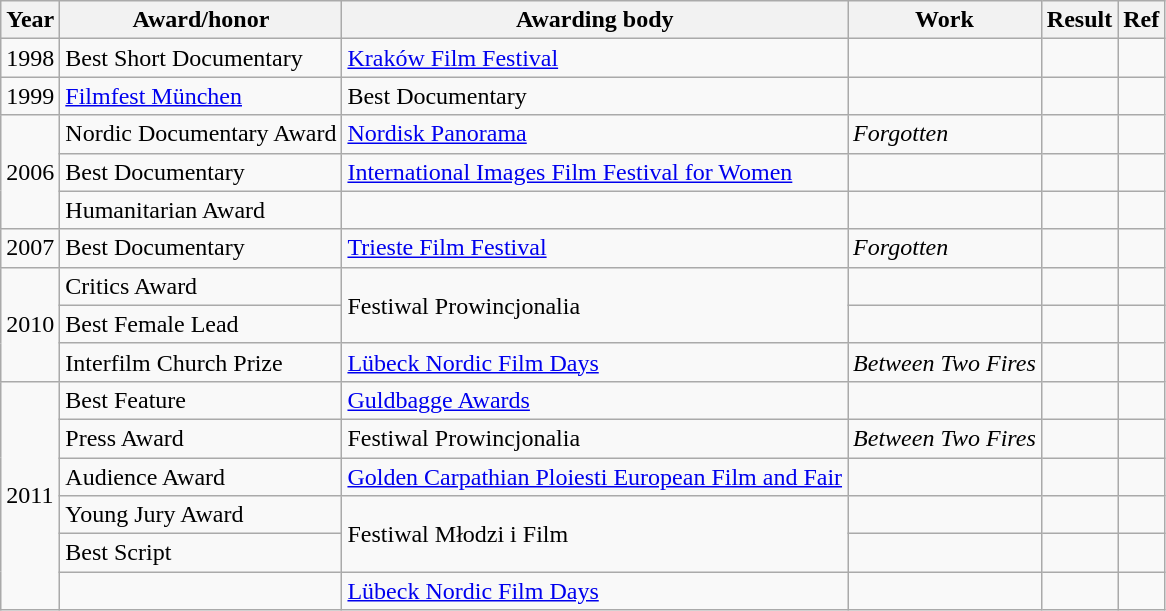<table class="wikitable sortable">
<tr>
<th>Year</th>
<th>Award/honor</th>
<th>Awarding body</th>
<th>Work</th>
<th>Result</th>
<th class="unsortable">Ref</th>
</tr>
<tr>
<td>1998</td>
<td>Best Short Documentary</td>
<td><a href='#'>Kraków Film Festival</a></td>
<td></td>
<td></td>
<td></td>
</tr>
<tr>
<td>1999</td>
<td><a href='#'>Filmfest München</a></td>
<td>Best Documentary</td>
<td></td>
<td></td>
<td></td>
</tr>
<tr>
<td rowspan="3">2006</td>
<td>Nordic Documentary Award</td>
<td><a href='#'>Nordisk Panorama</a></td>
<td><em>Forgotten</em></td>
<td></td>
<td></td>
</tr>
<tr>
<td>Best Documentary</td>
<td><a href='#'>International Images Film Festival for Women</a></td>
<td></td>
<td></td>
<td></td>
</tr>
<tr>
<td>Humanitarian Award</td>
<td></td>
<td></td>
<td></td>
<td></td>
</tr>
<tr>
<td>2007</td>
<td>Best Documentary</td>
<td><a href='#'>Trieste Film Festival</a></td>
<td><em>Forgotten</em></td>
<td></td>
<td></td>
</tr>
<tr>
<td rowspan="3">2010</td>
<td>Critics Award</td>
<td rowspan="2">Festiwal Prowincjonalia</td>
<td></td>
<td></td>
<td></td>
</tr>
<tr>
<td>Best Female Lead</td>
<td></td>
<td></td>
<td></td>
</tr>
<tr>
<td>Interfilm Church Prize</td>
<td><a href='#'>Lübeck Nordic Film Days</a></td>
<td><em>Between Two Fires</em></td>
<td></td>
<td></td>
</tr>
<tr>
<td rowspan="6">2011</td>
<td>Best Feature</td>
<td><a href='#'>Guldbagge Awards</a></td>
<td></td>
<td></td>
<td></td>
</tr>
<tr>
<td>Press Award</td>
<td>Festiwal Prowincjonalia</td>
<td><em>Between Two Fires</em></td>
<td></td>
<td></td>
</tr>
<tr>
<td>Audience Award</td>
<td><a href='#'>Golden Carpathian Ploiesti European Film and Fair</a></td>
<td></td>
<td></td>
<td></td>
</tr>
<tr>
<td>Young Jury Award</td>
<td rowspan="2">Festiwal Młodzi i Film</td>
<td></td>
<td></td>
<td></td>
</tr>
<tr>
<td>Best Script</td>
<td></td>
<td></td>
<td></td>
</tr>
<tr>
<td></td>
<td><a href='#'>Lübeck Nordic Film Days</a></td>
<td></td>
<td></td>
<td></td>
</tr>
</table>
